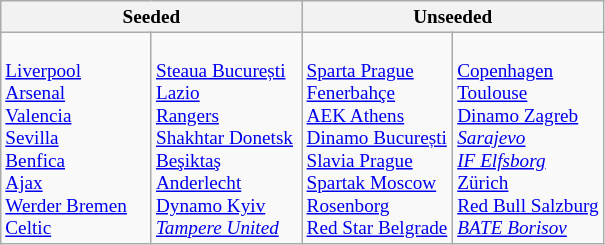<table class="wikitable" style="font-size:80%">
<tr>
<th colspan=2>Seeded</th>
<th colspan=2>Unseeded</th>
</tr>
<tr>
<td width=25% valign=top><br> <a href='#'>Liverpool</a><br>
 <a href='#'>Arsenal</a> <br>
 <a href='#'>Valencia</a><br>
 <a href='#'>Sevilla</a><br>
 <a href='#'>Benfica</a> <br>
 <a href='#'>Ajax</a> <br>
 <a href='#'>Werder Bremen</a> <br>
 <a href='#'>Celtic</a></td>
<td width=25% valign=top><br> <a href='#'>Steaua București</a><br>
 <a href='#'>Lazio</a><br>
 <a href='#'>Rangers</a><br>
 <a href='#'>Shakhtar Donetsk</a><br>
 <a href='#'>Beşiktaş</a><br>
 <a href='#'>Anderlecht</a><br>
 <a href='#'>Dynamo Kyiv</a><br>
 <em><a href='#'>Tampere United</a></em></td>
<td width=25% valign=top><br> <a href='#'>Sparta Prague</a><br>
 <a href='#'>Fenerbahçe</a><br>
 <a href='#'>AEK Athens</a><br>
 <a href='#'>Dinamo București</a><br>
 <a href='#'>Slavia Prague</a><br>
 <a href='#'>Spartak Moscow</a><br>
 <a href='#'>Rosenborg</a><br>
 <a href='#'>Red Star Belgrade</a></td>
<td width=25% valign=top><br> <a href='#'>Copenhagen</a><br>
 <a href='#'>Toulouse</a><br>
 <a href='#'>Dinamo Zagreb</a><br>
 <em><a href='#'>Sarajevo</a></em><br>
 <em><a href='#'>IF Elfsborg</a></em><br>
 <a href='#'>Zürich</a><br>
 <a href='#'>Red Bull Salzburg</a><br>
 <em><a href='#'>BATE Borisov</a></em></td>
</tr>
</table>
